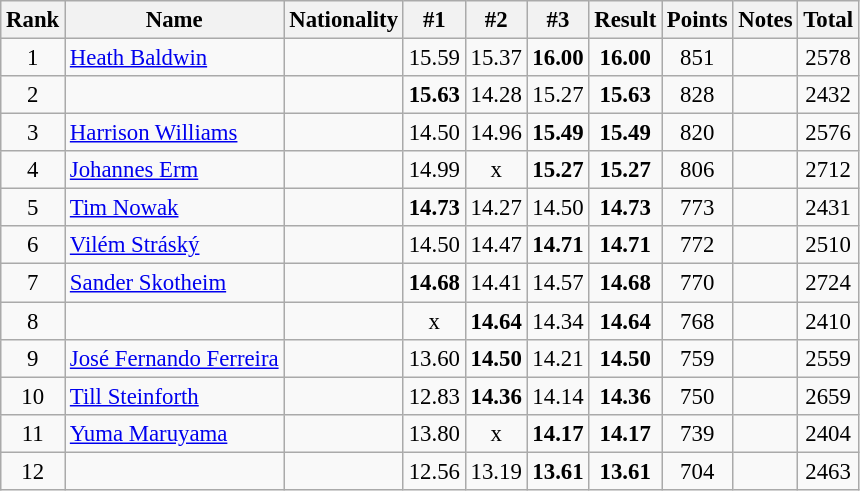<table class="wikitable sortable" style="text-align:center; font-size:95%">
<tr>
<th>Rank</th>
<th>Name</th>
<th>Nationality</th>
<th>#1</th>
<th>#2</th>
<th>#3</th>
<th>Result</th>
<th>Points</th>
<th>Notes</th>
<th>Total</th>
</tr>
<tr>
<td>1</td>
<td align="left"><a href='#'>Heath Baldwin</a></td>
<td align="left"></td>
<td>15.59</td>
<td>15.37</td>
<td><strong>16.00</strong></td>
<td><strong>16.00</strong></td>
<td>851</td>
<td></td>
<td>2578</td>
</tr>
<tr>
<td>2</td>
<td align="left"></td>
<td align="left"></td>
<td><strong>15.63</strong></td>
<td>14.28</td>
<td>15.27</td>
<td><strong>15.63</strong></td>
<td>828</td>
<td></td>
<td>2432</td>
</tr>
<tr>
<td>3</td>
<td align="left"><a href='#'>Harrison Williams</a></td>
<td align="left"></td>
<td>14.50</td>
<td>14.96</td>
<td><strong>15.49</strong></td>
<td><strong>15.49</strong></td>
<td>820</td>
<td></td>
<td>2576</td>
</tr>
<tr>
<td>4</td>
<td align="left"><a href='#'>Johannes Erm</a></td>
<td align="left"></td>
<td>14.99</td>
<td>x</td>
<td><strong>15.27</strong></td>
<td><strong>15.27</strong></td>
<td>806</td>
<td></td>
<td>2712</td>
</tr>
<tr>
<td>5</td>
<td align="left"><a href='#'>Tim Nowak</a></td>
<td align="left"></td>
<td><strong>14.73</strong></td>
<td>14.27</td>
<td>14.50</td>
<td><strong>14.73</strong></td>
<td>773</td>
<td></td>
<td>2431</td>
</tr>
<tr>
<td>6</td>
<td align="left"><a href='#'>Vilém Stráský</a></td>
<td align="left"></td>
<td>14.50</td>
<td>14.47</td>
<td><strong>14.71</strong></td>
<td><strong>14.71</strong></td>
<td>772</td>
<td></td>
<td>2510</td>
</tr>
<tr>
<td>7</td>
<td align="left"><a href='#'>Sander Skotheim</a></td>
<td align="left"></td>
<td><strong>14.68</strong></td>
<td>14.41</td>
<td>14.57</td>
<td><strong>14.68</strong></td>
<td>770</td>
<td></td>
<td>2724</td>
</tr>
<tr>
<td>8</td>
<td align="left"></td>
<td align="left"></td>
<td>x</td>
<td><strong>14.64</strong></td>
<td>14.34</td>
<td><strong>14.64</strong></td>
<td>768</td>
<td></td>
<td>2410</td>
</tr>
<tr>
<td>9</td>
<td align="left"><a href='#'>José Fernando Ferreira</a></td>
<td align="left"></td>
<td>13.60</td>
<td><strong>14.50</strong></td>
<td>14.21</td>
<td><strong>14.50</strong></td>
<td>759</td>
<td></td>
<td>2559</td>
</tr>
<tr>
<td>10</td>
<td align="left"><a href='#'>Till Steinforth</a></td>
<td align="left"></td>
<td>12.83</td>
<td><strong>14.36</strong></td>
<td>14.14</td>
<td><strong>14.36</strong></td>
<td>750</td>
<td></td>
<td>2659</td>
</tr>
<tr>
<td>11</td>
<td align=left><a href='#'>Yuma Maruyama</a></td>
<td align=left></td>
<td>13.80</td>
<td>x</td>
<td><strong>14.17</strong></td>
<td><strong>14.17</strong></td>
<td>739</td>
<td></td>
<td>2404</td>
</tr>
<tr>
<td>12</td>
<td align=left></td>
<td align=left></td>
<td>12.56</td>
<td>13.19</td>
<td><strong>13.61</strong></td>
<td><strong>13.61</strong></td>
<td>704</td>
<td></td>
<td>2463</td>
</tr>
</table>
